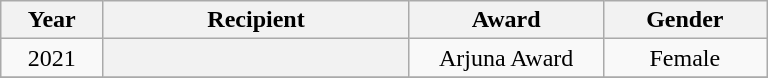<table class="wikitable" style="text-align:center;">
<tr>
<th scope="col" style="width:10%">Year</th>
<th scope="col" style="width:30%">Recipient</th>
<th scope="col" style="width:19%">Award</th>
<th scope="col" style="width:16%">Gender</th>
</tr>
<tr>
<td style="text-align:center;">2021</td>
<th scope="row"></th>
<td>Arjuna Award</td>
<td>Female</td>
</tr>
<tr>
</tr>
</table>
